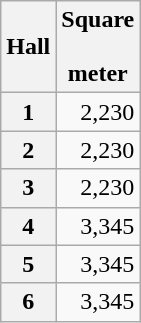<table class="wikitable">
<tr>
<th>Hall</th>
<th>Square<br><br>meter</th>
</tr>
<tr>
<th>1</th>
<td align="right">2,230</td>
</tr>
<tr>
<th>2</th>
<td align="right">2,230</td>
</tr>
<tr>
<th>3</th>
<td align="right">2,230</td>
</tr>
<tr>
<th>4</th>
<td align="right">3,345</td>
</tr>
<tr>
<th>5</th>
<td align="right">3,345</td>
</tr>
<tr>
<th>6</th>
<td align="right">3,345</td>
</tr>
</table>
